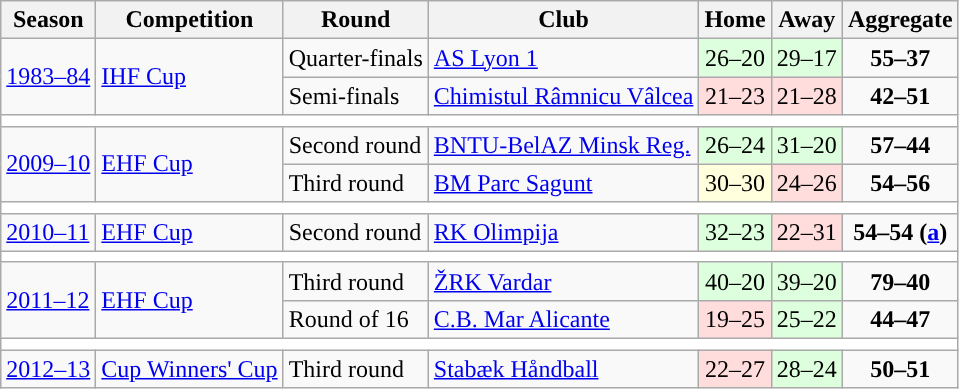<table class="wikitable" style="text-align: left">
<tr>
<th>Season</th>
<th>Competition</th>
<th>Round</th>
<th>Club</th>
<th>Home</th>
<th>Away</th>
<th>Aggregate</th>
</tr>
<tr>
<td rowspan=2><a href='#'>1983–84</a></td>
<td rowspan=2><a href='#'>IHF Cup</a></td>
<td>Quarter-finals</td>
<td> <a href='#'>AS Lyon 1</a></td>
<td style="text-align:center; background:#dfd;">26–20</td>
<td style="text-align:center; background:#dfd;">29–17</td>
<td style="text-align:center;"><strong>55–37</strong></td>
</tr>
<tr>
<td>Semi-finals</td>
<td> <a href='#'>Chimistul Râmnicu Vâlcea</a></td>
<td style="text-align:center; background:#fdd;">21–23</td>
<td style="text-align:center; background:#fdd;">21–28</td>
<td style="text-align:center;"><strong>42–51</strong></td>
</tr>
<tr>
<td colspan=7 style="text-align: center;" bgcolor=white></td>
</tr>
<tr>
<td rowspan=2><a href='#'>2009–10</a></td>
<td rowspan=2><a href='#'>EHF Cup</a></td>
<td>Second round</td>
<td> <a href='#'>BNTU-BelAZ Minsk Reg.</a></td>
<td style="text-align:center; background:#dfd;">26–24</td>
<td style="text-align:center; background:#dfd;">31–20</td>
<td style="text-align:center;"><strong>57–44</strong></td>
</tr>
<tr>
<td>Third round</td>
<td> <a href='#'>BM Parc Sagunt</a></td>
<td style="text-align:center; background:#ffd;">30–30</td>
<td style="text-align:center; background:#fdd;">24–26</td>
<td style="text-align:center;"><strong>54–56</strong></td>
</tr>
<tr>
<td colspan=7 style="text-align: center;" bgcolor=white></td>
</tr>
<tr>
<td rowspan=1><a href='#'>2010–11</a></td>
<td rowspan=1><a href='#'>EHF Cup</a></td>
<td>Second round</td>
<td> <a href='#'>RK Olimpija</a></td>
<td style="text-align:center; background:#dfd;">32–23</td>
<td style="text-align:center; background:#fdd;">22–31</td>
<td style="text-align:center;"><strong>54–54 (<a href='#'>a</a>)</strong></td>
</tr>
<tr>
<td colspan=7 style="text-align: center;" bgcolor=white></td>
</tr>
<tr>
<td rowspan=2><a href='#'>2011–12</a></td>
<td rowspan=2><a href='#'>EHF Cup</a></td>
<td>Third round</td>
<td> <a href='#'>ŽRK Vardar</a></td>
<td style="text-align:center; background:#dfd;">40–20</td>
<td style="text-align:center; background:#dfd;">39–20</td>
<td style="text-align:center;"><strong>79–40</strong></td>
</tr>
<tr>
<td>Round of 16</td>
<td> <a href='#'>C.B. Mar Alicante</a></td>
<td style="text-align:center; background:#fdd;">19–25</td>
<td style="text-align:center; background:#dfd;">25–22</td>
<td style="text-align:center;"><strong>44–47</strong></td>
</tr>
<tr>
<td colspan=7 style="text-align: center;" bgcolor=white></td>
</tr>
<tr>
<td rowspan=1><a href='#'>2012–13</a></td>
<td rowspan=1><a href='#'>Cup Winners' Cup</a></td>
<td>Third round</td>
<td> <a href='#'>Stabæk Håndball</a></td>
<td style="text-align:center; background:#fdd;">22–27</td>
<td style="text-align:center; background:#dfd;">28–24</td>
<td style="text-align:center;"><strong>50–51</strong></td>
</tr>
</table>
